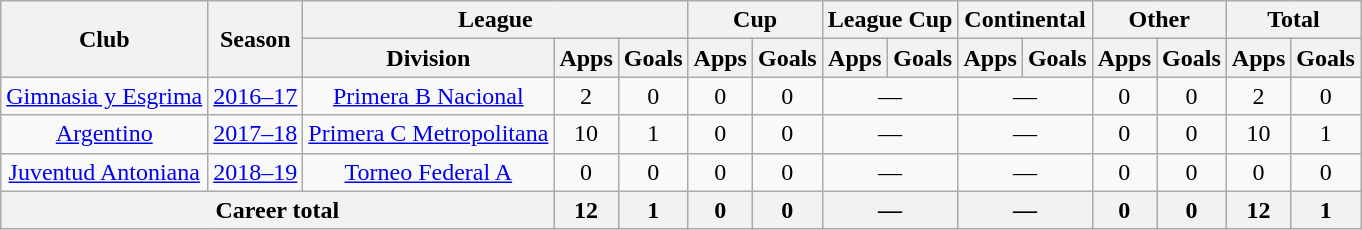<table class="wikitable" style="text-align:center">
<tr>
<th rowspan="2">Club</th>
<th rowspan="2">Season</th>
<th colspan="3">League</th>
<th colspan="2">Cup</th>
<th colspan="2">League Cup</th>
<th colspan="2">Continental</th>
<th colspan="2">Other</th>
<th colspan="2">Total</th>
</tr>
<tr>
<th>Division</th>
<th>Apps</th>
<th>Goals</th>
<th>Apps</th>
<th>Goals</th>
<th>Apps</th>
<th>Goals</th>
<th>Apps</th>
<th>Goals</th>
<th>Apps</th>
<th>Goals</th>
<th>Apps</th>
<th>Goals</th>
</tr>
<tr>
<td rowspan="1"><a href='#'>Gimnasia y Esgrima</a></td>
<td><a href='#'>2016–17</a></td>
<td rowspan="1"><a href='#'>Primera B Nacional</a></td>
<td>2</td>
<td>0</td>
<td>0</td>
<td>0</td>
<td colspan="2">—</td>
<td colspan="2">—</td>
<td>0</td>
<td>0</td>
<td>2</td>
<td>0</td>
</tr>
<tr>
<td rowspan="1"><a href='#'>Argentino</a></td>
<td><a href='#'>2017–18</a></td>
<td rowspan="1"><a href='#'>Primera C Metropolitana</a></td>
<td>10</td>
<td>1</td>
<td>0</td>
<td>0</td>
<td colspan="2">—</td>
<td colspan="2">—</td>
<td>0</td>
<td>0</td>
<td>10</td>
<td>1</td>
</tr>
<tr>
<td rowspan="1"><a href='#'>Juventud Antoniana</a></td>
<td><a href='#'>2018–19</a></td>
<td rowspan="1"><a href='#'>Torneo Federal A</a></td>
<td>0</td>
<td>0</td>
<td>0</td>
<td>0</td>
<td colspan="2">—</td>
<td colspan="2">—</td>
<td>0</td>
<td>0</td>
<td>0</td>
<td>0</td>
</tr>
<tr>
<th colspan="3">Career total</th>
<th>12</th>
<th>1</th>
<th>0</th>
<th>0</th>
<th colspan="2">—</th>
<th colspan="2">—</th>
<th>0</th>
<th>0</th>
<th>12</th>
<th>1</th>
</tr>
</table>
